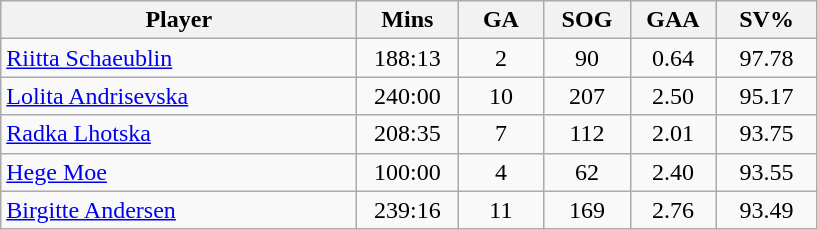<table class="wikitable sortable" style="text-align:center;">
<tr>
<th width="230px">Player</th>
<th width="60px">Mins</th>
<th width="50px">GA</th>
<th width="50px">SOG</th>
<th width="50px">GAA</th>
<th width="60px">SV%</th>
</tr>
<tr align=center>
<td align=left> <a href='#'>Riitta Schaeublin</a></td>
<td>188:13</td>
<td>2</td>
<td>90</td>
<td>0.64</td>
<td>97.78</td>
</tr>
<tr align=center>
<td align=left> <a href='#'>Lolita Andrisevska</a></td>
<td>240:00</td>
<td>10</td>
<td>207</td>
<td>2.50</td>
<td>95.17</td>
</tr>
<tr align=center>
<td align=left> <a href='#'>Radka Lhotska</a></td>
<td>208:35</td>
<td>7</td>
<td>112</td>
<td>2.01</td>
<td>93.75</td>
</tr>
<tr align=center>
<td align=left> <a href='#'>Hege Moe</a></td>
<td>100:00</td>
<td>4</td>
<td>62</td>
<td>2.40</td>
<td>93.55</td>
</tr>
<tr align=center>
<td align=left> <a href='#'>Birgitte Andersen</a></td>
<td>239:16</td>
<td>11</td>
<td>169</td>
<td>2.76</td>
<td>93.49</td>
</tr>
</table>
